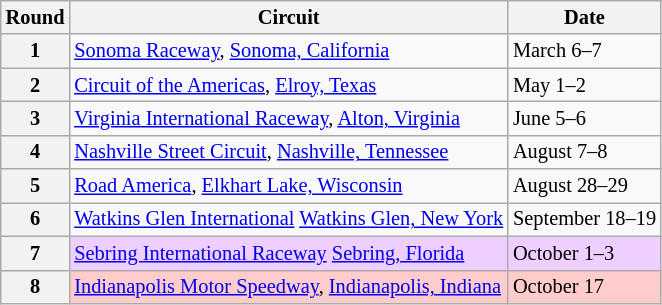<table class="wikitable" style="font-size:85%;">
<tr>
<th>Round</th>
<th>Circuit</th>
<th>Date</th>
</tr>
<tr>
<th>1</th>
<td> <a href='#'>Sonoma Raceway</a>, <a href='#'>Sonoma, California</a></td>
<td>March 6–7</td>
</tr>
<tr>
<th>2</th>
<td> <a href='#'>Circuit of the Americas</a>, <a href='#'>Elroy, Texas</a></td>
<td>May 1–2</td>
</tr>
<tr>
<th>3</th>
<td> <a href='#'>Virginia International Raceway</a>, <a href='#'>Alton, Virginia</a></td>
<td>June 5–6</td>
</tr>
<tr>
<th>4</th>
<td> <a href='#'>Nashville Street Circuit</a>, <a href='#'>Nashville, Tennessee</a></td>
<td>August 7–8</td>
</tr>
<tr>
<th>5</th>
<td> <a href='#'>Road America</a>, <a href='#'>Elkhart Lake, Wisconsin</a></td>
<td>August 28–29</td>
</tr>
<tr>
<th>6</th>
<td> <a href='#'>Watkins Glen International</a> <a href='#'>Watkins Glen, New York</a></td>
<td>September 18–19</td>
</tr>
<tr bgcolor=#efcfff>
<th>7</th>
<td> <a href='#'>Sebring International Raceway</a> <a href='#'>Sebring, Florida</a></td>
<td>October 1–3</td>
</tr>
<tr bgcolor=#ffcccc>
<th>8</th>
<td> <a href='#'>Indianapolis Motor Speedway</a>, <a href='#'>Indianapolis, Indiana</a></td>
<td>October 17</td>
</tr>
</table>
